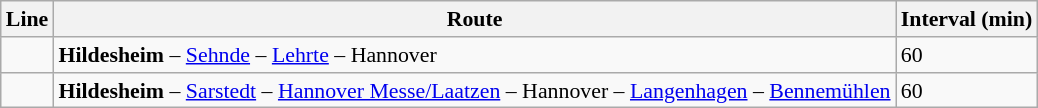<table class="wikitable" style="font-size:91%;">
<tr>
<th>Line</th>
<th>Route</th>
<th>Interval (min)</th>
</tr>
<tr>
<td style="font-size:111%;"></td>
<td><strong>Hildesheim</strong> – <a href='#'>Sehnde</a> – <a href='#'>Lehrte</a> – Hannover</td>
<td>60</td>
</tr>
<tr>
<td style="font-size:111%;"></td>
<td><strong>Hildesheim</strong> – <a href='#'>Sarstedt</a> – <a href='#'>Hannover Messe/Laatzen</a> – Hannover – <a href='#'>Langenhagen</a> – <a href='#'>Bennemühlen</a></td>
<td>60</td>
</tr>
</table>
